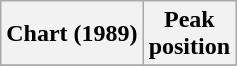<table class="wikitable sortable plainrowheaders" style="text-align:center">
<tr>
<th scope="col">Chart (1989)</th>
<th scope="col">Peak<br> position</th>
</tr>
<tr>
</tr>
</table>
